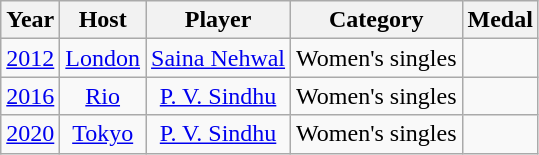<table class="wikitable" style="text-align:center">
<tr>
<th>Year</th>
<th>Host</th>
<th>Player</th>
<th>Category</th>
<th>Medal</th>
</tr>
<tr>
<td><a href='#'>2012</a></td>
<td> <a href='#'>London</a></td>
<td><a href='#'>Saina Nehwal</a></td>
<td>Women's singles</td>
<td></td>
</tr>
<tr>
<td><a href='#'>2016</a></td>
<td> <a href='#'>Rio</a></td>
<td><a href='#'>P. V. Sindhu</a></td>
<td>Women's singles</td>
<td></td>
</tr>
<tr>
<td><a href='#'>2020</a></td>
<td> <a href='#'>Tokyo</a></td>
<td><a href='#'>P. V. Sindhu</a></td>
<td>Women's singles</td>
<td></td>
</tr>
</table>
